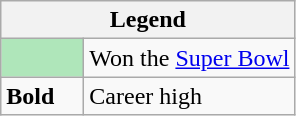<table class="wikitable mw-collapsible mw-collapsed">
<tr>
<th colspan="2">Legend</th>
</tr>
<tr>
<td style="background:#afe6ba; width:3em;"></td>
<td>Won the <a href='#'>Super Bowl</a></td>
</tr>
<tr>
<td><strong>Bold</strong></td>
<td>Career high</td>
</tr>
</table>
